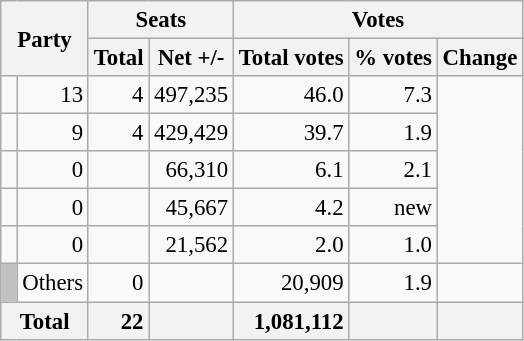<table class="wikitable" style="text-align:right; font-size:95%;">
<tr>
<th colspan="2" rowspan="2">Party</th>
<th colspan="2">Seats</th>
<th colspan="3">Votes</th>
</tr>
<tr>
<th>Total</th>
<th>Net +/-</th>
<th>Total votes</th>
<th>% votes</th>
<th>Change</th>
</tr>
<tr>
<td></td>
<td>13</td>
<td>4</td>
<td>497,235</td>
<td>46.0</td>
<td>7.3</td>
</tr>
<tr>
<td></td>
<td>9</td>
<td>4</td>
<td>429,429</td>
<td>39.7</td>
<td>1.9</td>
</tr>
<tr>
<td></td>
<td>0</td>
<td></td>
<td>66,310</td>
<td>6.1</td>
<td>2.1</td>
</tr>
<tr>
<td></td>
<td>0</td>
<td></td>
<td>45,667</td>
<td>4.2</td>
<td>new</td>
</tr>
<tr>
<td></td>
<td>0</td>
<td></td>
<td>21,562</td>
<td>2.0</td>
<td>1.0</td>
</tr>
<tr>
<td style="background:silver;"> </td>
<td align=left>Others</td>
<td>0</td>
<td></td>
<td>20,909</td>
<td>1.9</td>
<td></td>
</tr>
<tr>
<th colspan="2" style="background:#f2f2f2">Total</th>
<td style="background:#f2f2f2;"><strong>22</strong></td>
<td style="background:#f2f2f2;"></td>
<td style="background:#f2f2f2;"><strong>1,081,112</strong></td>
<td style="background:#f2f2f2;"></td>
<td style="background:#f2f2f2;"></td>
</tr>
</table>
